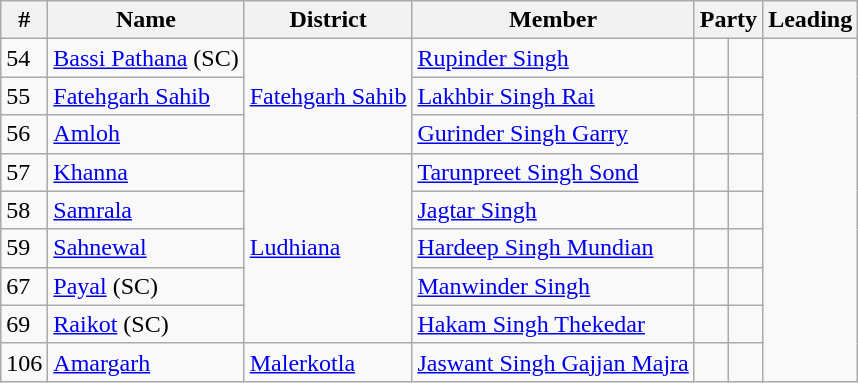<table class="wikitable">
<tr>
<th>#</th>
<th>Name</th>
<th>District</th>
<th>Member</th>
<th colspan="2">Party</th>
<th colspan="2">Leading<br></th>
</tr>
<tr>
<td>54</td>
<td><a href='#'>Bassi Pathana</a> (SC)</td>
<td rowspan="3"><a href='#'>Fatehgarh Sahib</a></td>
<td><a href='#'>Rupinder Singh</a></td>
<td></td>
<td></td>
</tr>
<tr>
<td>55</td>
<td><a href='#'>Fatehgarh Sahib</a></td>
<td><a href='#'>Lakhbir Singh Rai</a></td>
<td></td>
<td></td>
</tr>
<tr>
<td>56</td>
<td><a href='#'>Amloh</a></td>
<td><a href='#'>Gurinder Singh Garry</a></td>
<td></td>
<td></td>
</tr>
<tr>
<td>57</td>
<td><a href='#'>Khanna</a></td>
<td rowspan="5"><a href='#'>Ludhiana</a></td>
<td><a href='#'>Tarunpreet Singh Sond</a></td>
<td></td>
<td></td>
</tr>
<tr>
<td>58</td>
<td><a href='#'>Samrala</a></td>
<td><a href='#'>Jagtar Singh</a></td>
<td></td>
<td></td>
</tr>
<tr>
<td>59</td>
<td><a href='#'>Sahnewal</a></td>
<td><a href='#'>Hardeep Singh Mundian</a></td>
<td></td>
<td></td>
</tr>
<tr>
<td>67</td>
<td><a href='#'>Payal</a> (SC)</td>
<td><a href='#'>Manwinder Singh</a></td>
<td></td>
<td></td>
</tr>
<tr>
<td>69</td>
<td><a href='#'>Raikot</a> (SC)</td>
<td><a href='#'>Hakam Singh Thekedar</a></td>
<td></td>
<td></td>
</tr>
<tr>
<td>106</td>
<td><a href='#'>Amargarh</a></td>
<td><a href='#'>Malerkotla</a></td>
<td><a href='#'>Jaswant Singh Gajjan Majra</a></td>
<td></td>
<td></td>
</tr>
</table>
